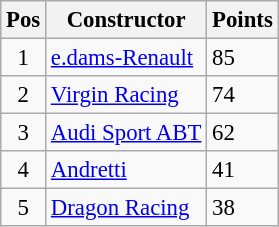<table class="wikitable" style="font-size: 95%;">
<tr>
<th>Pos</th>
<th>Constructor</th>
<th>Points</th>
</tr>
<tr>
<td align="center">1</td>
<td> <a href='#'>e.dams-Renault</a></td>
<td align="left">85</td>
</tr>
<tr>
<td align="center">2</td>
<td> <a href='#'>Virgin Racing</a></td>
<td align="left">74</td>
</tr>
<tr>
<td align="center">3</td>
<td> <a href='#'>Audi Sport ABT</a></td>
<td align="left">62</td>
</tr>
<tr>
<td align="center">4</td>
<td> <a href='#'>Andretti</a></td>
<td align="left">41</td>
</tr>
<tr>
<td align="center">5</td>
<td> <a href='#'>Dragon Racing</a></td>
<td align="left">38</td>
</tr>
</table>
